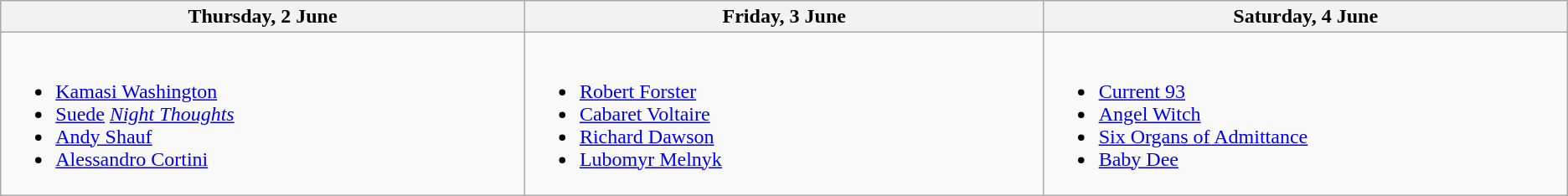<table class="wikitable">
<tr>
<th width="500">Thursday, 2 June</th>
<th width="500">Friday, 3 June</th>
<th width="500">Saturday, 4 June</th>
</tr>
<tr valign="top">
<td><br><ul><li><a href='#'>Kamasi Washington</a></li><li><a href='#'>Suede</a> <em><a href='#'>Night Thoughts</a></em></li><li><a href='#'>Andy Shauf</a></li><li><a href='#'>Alessandro Cortini</a></li></ul></td>
<td><br><ul><li><a href='#'>Robert Forster</a></li><li><a href='#'>Cabaret Voltaire</a></li><li><a href='#'>Richard Dawson</a></li><li><a href='#'>Lubomyr Melnyk</a></li></ul></td>
<td><br><ul><li><a href='#'>Current 93</a></li><li><a href='#'>Angel Witch</a></li><li><a href='#'>Six Organs of Admittance</a></li><li><a href='#'>Baby Dee</a></li></ul></td>
</tr>
</table>
